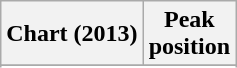<table class="wikitable">
<tr>
<th>Chart (2013)</th>
<th>Peak<br>position</th>
</tr>
<tr>
</tr>
<tr>
</tr>
</table>
